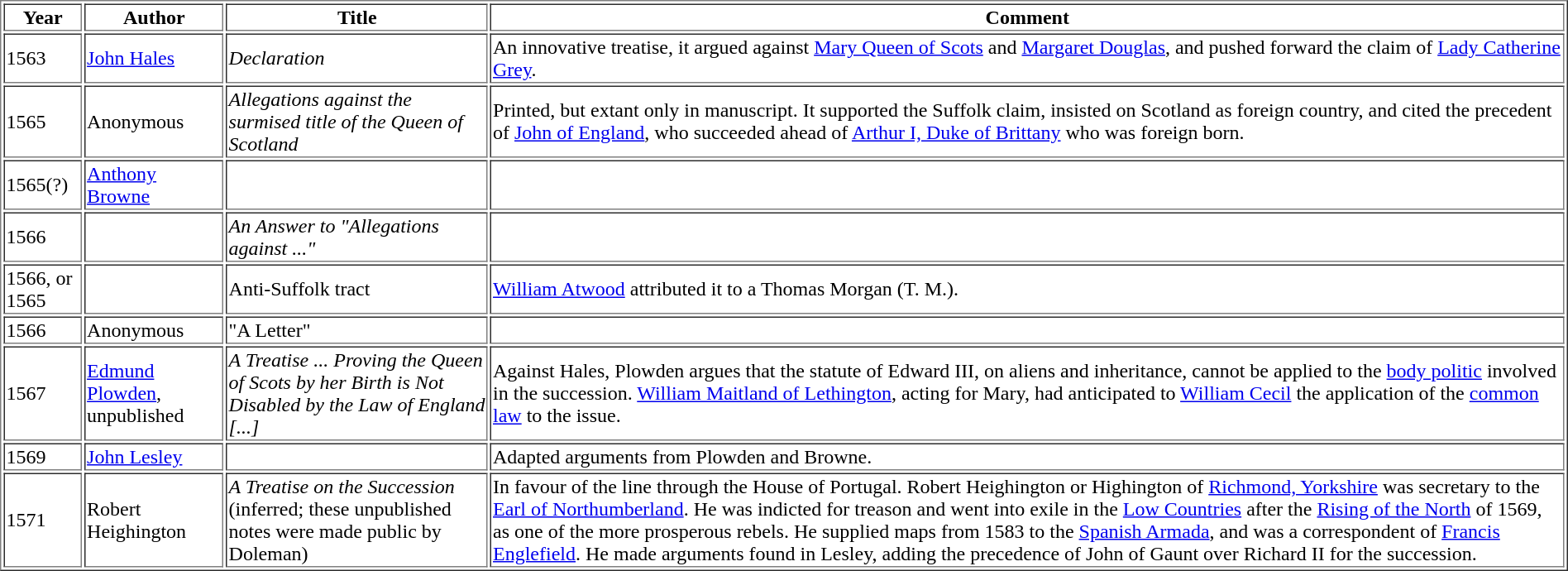<table border=1>
<tr>
<th>Year</th>
<th>Author</th>
<th>Title</th>
<th>Comment</th>
</tr>
<tr>
<td>1563</td>
<td><a href='#'>John Hales</a></td>
<td><em>Declaration</em></td>
<td>An innovative treatise, it argued against <a href='#'>Mary Queen of Scots</a> and <a href='#'>Margaret Douglas</a>, and pushed forward the claim of <a href='#'>Lady Catherine Grey</a>.</td>
</tr>
<tr>
<td>1565</td>
<td>Anonymous</td>
<td><em>Allegations against the surmised title of the Queen of Scotland</em></td>
<td>Printed, but extant only in manuscript. It supported the Suffolk claim, insisted on Scotland as foreign country, and cited the precedent of <a href='#'>John of England</a>, who succeeded ahead of <a href='#'>Arthur I, Duke of Brittany</a> who was foreign born.</td>
</tr>
<tr>
<td>1565(?)</td>
<td><a href='#'>Anthony Browne</a></td>
<td></td>
<td></td>
</tr>
<tr>
<td>1566</td>
<td></td>
<td><em>An Answer to "Allegations against ..."</em></td>
<td></td>
</tr>
<tr>
<td>1566, or 1565</td>
<td></td>
<td>Anti-Suffolk tract</td>
<td><a href='#'>William Atwood</a> attributed it to a Thomas Morgan (T. M.).</td>
</tr>
<tr>
<td>1566</td>
<td>Anonymous</td>
<td>"A Letter"</td>
<td></td>
</tr>
<tr>
<td>1567</td>
<td><a href='#'>Edmund Plowden</a>, unpublished</td>
<td><em>A Treatise ... Proving the Queen of Scots by her Birth is Not Disabled by the Law of England [...]</em></td>
<td>Against Hales, Plowden argues that the statute of Edward III, on aliens and inheritance, cannot be applied to the <a href='#'>body politic</a> involved in the succession. <a href='#'>William Maitland of Lethington</a>, acting for Mary, had anticipated to <a href='#'>William Cecil</a> the application of the <a href='#'>common law</a> to the issue.</td>
</tr>
<tr>
<td>1569</td>
<td><a href='#'>John Lesley</a></td>
<td></td>
<td>Adapted arguments from Plowden and Browne.</td>
</tr>
<tr>
<td>1571</td>
<td>Robert Heighington</td>
<td><em>A Treatise on the Succession</em> (inferred; these unpublished notes were made public by Doleman)</td>
<td>In favour of the line through the House of Portugal. Robert Heighington or Highington of <a href='#'>Richmond, Yorkshire</a> was secretary to the <a href='#'>Earl of Northumberland</a>. He was indicted for treason and went into exile in the <a href='#'>Low Countries</a> after the <a href='#'>Rising of the North</a> of 1569, as one of the more prosperous rebels. He supplied maps from 1583 to the <a href='#'>Spanish Armada</a>, and was a correspondent of <a href='#'>Francis Englefield</a>. He made arguments found in Lesley, adding the precedence of John of Gaunt over Richard II for the succession.</td>
</tr>
</table>
